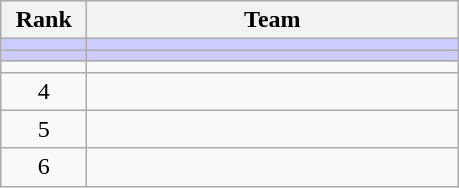<table class="wikitable" style="text-align: center;">
<tr>
<th width=50>Rank</th>
<th width=240>Team</th>
</tr>
<tr bgcolor=ccccff>
<td></td>
<td align=left></td>
</tr>
<tr bgcolor=ccccff>
<td></td>
<td align=left></td>
</tr>
<tr>
<td></td>
<td align=left></td>
</tr>
<tr>
<td>4</td>
<td align=left></td>
</tr>
<tr>
<td>5</td>
<td align=left></td>
</tr>
<tr>
<td>6</td>
<td align=left></td>
</tr>
</table>
